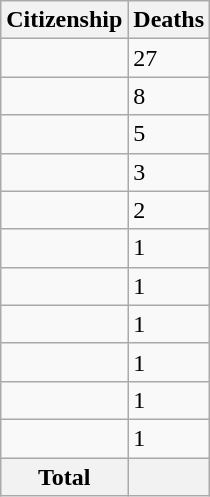<table class="wikitable sortable floatright">
<tr>
<th>Citizenship</th>
<th>Deaths</th>
</tr>
<tr>
<td></td>
<td>27</td>
</tr>
<tr>
<td></td>
<td>8</td>
</tr>
<tr>
<td></td>
<td>5</td>
</tr>
<tr>
<td></td>
<td>3</td>
</tr>
<tr>
<td></td>
<td>2</td>
</tr>
<tr>
<td></td>
<td>1</td>
</tr>
<tr>
<td></td>
<td>1</td>
</tr>
<tr>
<td></td>
<td>1</td>
</tr>
<tr>
<td></td>
<td>1</td>
</tr>
<tr>
<td></td>
<td>1</td>
</tr>
<tr>
<td></td>
<td>1</td>
</tr>
<tr class="sortbottom">
<th><strong>Total</strong></th>
<th><strong></strong></th>
</tr>
</table>
